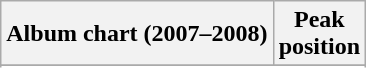<table class="wikitable sortable plainrowheaders" style="text-align:center">
<tr>
<th scope="col">Album chart (2007–2008)</th>
<th scope="col">Peak<br>position</th>
</tr>
<tr>
</tr>
<tr>
</tr>
<tr>
</tr>
</table>
